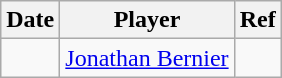<table class="wikitable">
<tr>
<th>Date</th>
<th>Player</th>
<th>Ref</th>
</tr>
<tr>
<td></td>
<td><a href='#'>Jonathan Bernier</a></td>
<td></td>
</tr>
</table>
